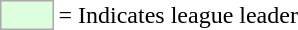<table>
<tr>
<td style="background:#DDFFDD; border:1px solid #aaa; width:2em;"></td>
<td>= Indicates league leader</td>
</tr>
</table>
